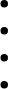<table>
<tr>
<td><br><ul><li></li><li></li><li></li><li></li></ul></td>
</tr>
</table>
